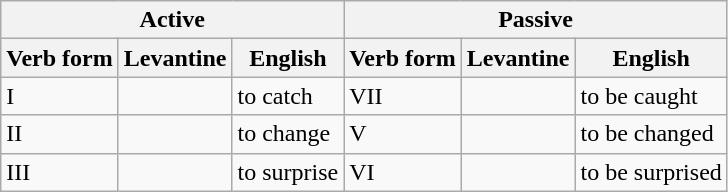<table class="wikitable">
<tr>
<th colspan="3">Active</th>
<th colspan="3">Passive</th>
</tr>
<tr>
<th>Verb form</th>
<th>Levantine</th>
<th>English</th>
<th>Verb form</th>
<th>Levantine</th>
<th>English</th>
</tr>
<tr>
<td>I</td>
<td> </td>
<td>to catch</td>
<td>VII</td>
<td> </td>
<td>to be caught</td>
</tr>
<tr>
<td>II</td>
<td> </td>
<td>to change</td>
<td>V</td>
<td> </td>
<td>to be changed</td>
</tr>
<tr>
<td>III</td>
<td> </td>
<td>to surprise</td>
<td>VI</td>
<td> </td>
<td>to be surprised</td>
</tr>
</table>
